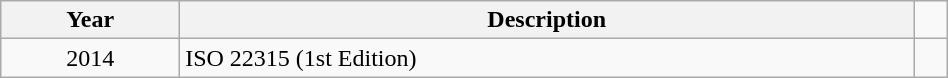<table class = "wikitable" font-size = 95%; width = 50%; background-color = transparent>
<tr>
<th>Year</th>
<th>Description</th>
</tr>
<tr>
<td align = "center">2014</td>
<td>ISO 22315 (1st Edition)</td>
<td></td>
</tr>
</table>
